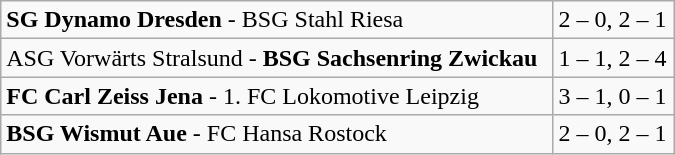<table class="wikitable" style="width:450px;">
<tr>
<td><strong>SG Dynamo Dresden</strong> - BSG Stahl Riesa</td>
<td>2 – 0, 2 – 1</td>
</tr>
<tr>
<td>ASG Vorwärts Stralsund - <strong>BSG Sachsenring Zwickau</strong></td>
<td>1 – 1, 2 – 4</td>
</tr>
<tr>
<td><strong>FC Carl Zeiss Jena</strong> - 1. FC Lokomotive Leipzig</td>
<td>3 – 1, 0 – 1</td>
</tr>
<tr>
<td><strong>BSG Wismut Aue</strong> - FC Hansa Rostock</td>
<td>2 – 0, 2 – 1</td>
</tr>
</table>
